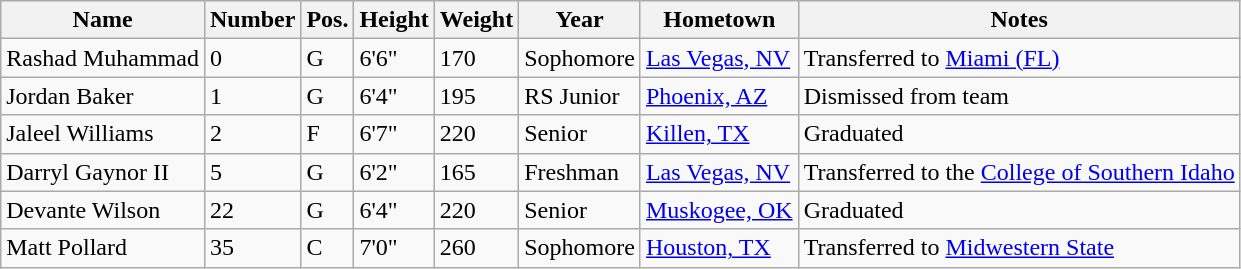<table class="wikitable sortable" border="1">
<tr>
<th>Name</th>
<th>Number</th>
<th>Pos.</th>
<th>Height</th>
<th>Weight</th>
<th>Year</th>
<th>Hometown</th>
<th class="unsortable">Notes</th>
</tr>
<tr>
<td>Rashad Muhammad</td>
<td>0</td>
<td>G</td>
<td>6'6"</td>
<td>170</td>
<td>Sophomore</td>
<td><a href='#'>Las Vegas, NV</a></td>
<td>Transferred to <a href='#'>Miami (FL)</a></td>
</tr>
<tr>
<td>Jordan Baker</td>
<td>1</td>
<td>G</td>
<td>6'4"</td>
<td>195</td>
<td>RS Junior</td>
<td><a href='#'>Phoenix, AZ</a></td>
<td>Dismissed from team</td>
</tr>
<tr>
<td>Jaleel Williams</td>
<td>2</td>
<td>F</td>
<td>6'7"</td>
<td>220</td>
<td>Senior</td>
<td><a href='#'>Killen, TX</a></td>
<td>Graduated</td>
</tr>
<tr>
<td>Darryl Gaynor II</td>
<td>5</td>
<td>G</td>
<td>6'2"</td>
<td>165</td>
<td>Freshman</td>
<td><a href='#'>Las Vegas, NV</a></td>
<td>Transferred to the <a href='#'>College of Southern Idaho</a></td>
</tr>
<tr>
<td>Devante Wilson</td>
<td>22</td>
<td>G</td>
<td>6'4"</td>
<td>220</td>
<td>Senior</td>
<td><a href='#'>Muskogee, OK</a></td>
<td>Graduated</td>
</tr>
<tr>
<td>Matt Pollard</td>
<td>35</td>
<td>C</td>
<td>7'0"</td>
<td>260</td>
<td>Sophomore</td>
<td><a href='#'>Houston, TX</a></td>
<td>Transferred to <a href='#'>Midwestern State</a></td>
</tr>
</table>
